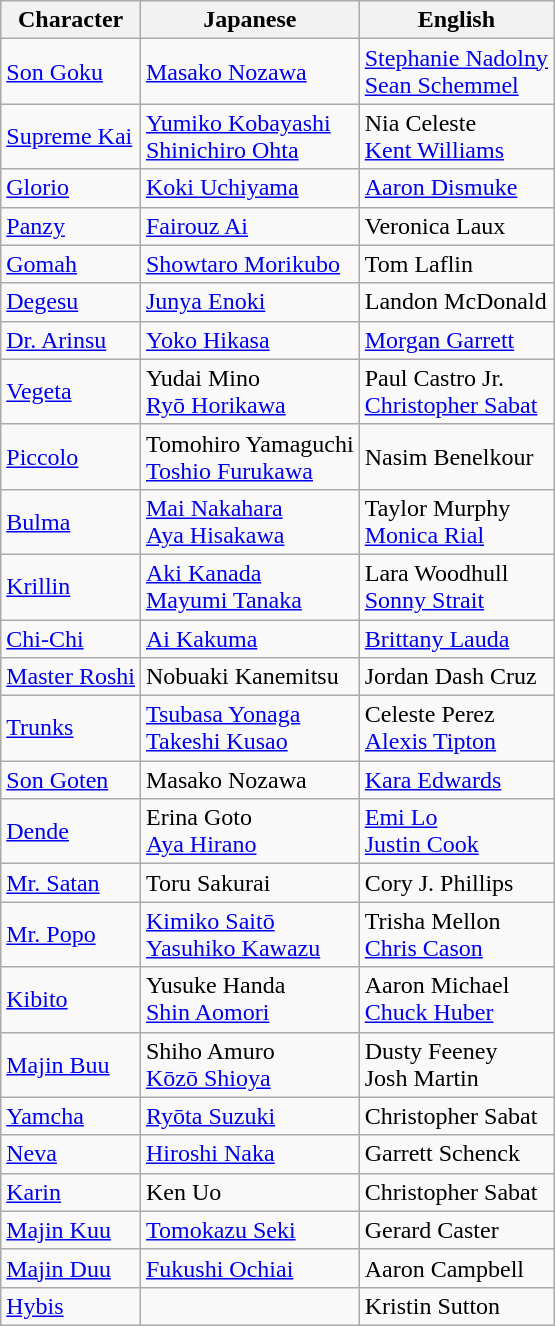<table class="wikitable sortable mw-collapsible">
<tr>
<th scope="col">Character</th>
<th scope="col">Japanese</th>
<th scope="col">English</th>
</tr>
<tr>
<td scope="row"><a href='#'>Son Goku</a></td>
<td align="left"><a href='#'>Masako Nozawa</a></td>
<td align="left"><a href='#'>Stephanie Nadolny</a> <br><a href='#'>Sean Schemmel</a> </td>
</tr>
<tr>
<td scope="row"><a href='#'>Supreme Kai</a></td>
<td align="left"><a href='#'>Yumiko Kobayashi</a> <br><a href='#'>Shinichiro Ohta</a> </td>
<td align="left">Nia Celeste <br><a href='#'>Kent Williams</a> </td>
</tr>
<tr>
<td scope="row"><a href='#'>Glorio</a></td>
<td align="left"><a href='#'>Koki Uchiyama</a></td>
<td align="left"><a href='#'>Aaron Dismuke</a></td>
</tr>
<tr>
<td scope="row"><a href='#'>Panzy</a></td>
<td align="left"><a href='#'>Fairouz Ai</a></td>
<td align="left">Veronica Laux</td>
</tr>
<tr>
<td scope="row"><a href='#'>Gomah</a></td>
<td align="left"><a href='#'>Showtaro Morikubo</a></td>
<td align="left">Tom Laflin</td>
</tr>
<tr>
<td scope="row"><a href='#'>Degesu</a></td>
<td align="left"><a href='#'>Junya Enoki</a></td>
<td align="left">Landon McDonald</td>
</tr>
<tr>
<td scope="row"><a href='#'>Dr. Arinsu</a></td>
<td align="left"><a href='#'>Yoko Hikasa</a></td>
<td align="left"><a href='#'>Morgan Garrett</a></td>
</tr>
<tr>
<td scope="row"><a href='#'>Vegeta</a></td>
<td align="left">Yudai Mino <br><a href='#'>Ryō Horikawa</a> </td>
<td align="left">Paul Castro Jr. <br><a href='#'>Christopher Sabat</a> </td>
</tr>
<tr>
<td scope="row"><a href='#'>Piccolo</a></td>
<td align="left">Tomohiro Yamaguchi <br><a href='#'>Toshio Furukawa</a> </td>
<td align="left">Nasim Benelkour </td>
</tr>
<tr>
<td scope="row"><a href='#'>Bulma</a></td>
<td align="left"><a href='#'>Mai Nakahara</a> <br><a href='#'>Aya Hisakawa</a> </td>
<td align="left">Taylor Murphy <br><a href='#'>Monica Rial</a> </td>
</tr>
<tr>
<td scope="row"><a href='#'>Krillin</a></td>
<td align="left"><a href='#'>Aki Kanada</a> <br><a href='#'>Mayumi Tanaka</a> </td>
<td align="left">Lara Woodhull <br><a href='#'>Sonny Strait</a> </td>
</tr>
<tr>
<td scope="row"><a href='#'>Chi-Chi</a></td>
<td align="left"><a href='#'>Ai Kakuma</a> </td>
<td align="left"><a href='#'>Brittany Lauda</a> </td>
</tr>
<tr>
<td scope="row"><a href='#'>Master Roshi</a></td>
<td align="left">Nobuaki Kanemitsu </td>
<td align="left">Jordan Dash Cruz </td>
</tr>
<tr>
<td scope="row"><a href='#'>Trunks</a></td>
<td align="left"><a href='#'>Tsubasa Yonaga</a> <br><a href='#'>Takeshi Kusao</a> </td>
<td align="left">Celeste Perez <br><a href='#'>Alexis Tipton</a> </td>
</tr>
<tr>
<td scope="row"><a href='#'>Son Goten</a></td>
<td align="left">Masako Nozawa</td>
<td align="left"><a href='#'>Kara Edwards</a></td>
</tr>
<tr>
<td scope="row"><a href='#'>Dende</a></td>
<td align="left">Erina Goto <br><a href='#'>Aya Hirano</a> </td>
<td align="left"><a href='#'>Emi Lo</a> <br><a href='#'>Justin Cook</a> </td>
</tr>
<tr>
<td scope="row"><a href='#'>Mr. Satan</a></td>
<td align="left">Toru Sakurai </td>
<td align="left">Cory J. Phillips </td>
</tr>
<tr>
<td scope="row"><a href='#'>Mr. Popo</a></td>
<td align="left"><a href='#'>Kimiko Saitō</a> <br><a href='#'>Yasuhiko Kawazu</a> </td>
<td align="left">Trisha Mellon <br><a href='#'>Chris Cason</a> </td>
</tr>
<tr>
<td scope="row"><a href='#'>Kibito</a></td>
<td align="left">Yusuke Handa <br><a href='#'>Shin Aomori</a> </td>
<td align="left">Aaron Michael <br><a href='#'>Chuck Huber</a> </td>
</tr>
<tr>
<td scope="row"><a href='#'>Majin Buu</a></td>
<td align="left">Shiho Amuro <br><a href='#'>Kōzō Shioya</a> </td>
<td align="left">Dusty Feeney <br>Josh Martin </td>
</tr>
<tr>
<td scope="row"><a href='#'>Yamcha</a></td>
<td align="left"><a href='#'>Ryōta Suzuki</a></td>
<td align="left">Christopher Sabat</td>
</tr>
<tr>
<td scope="row"><a href='#'>Neva</a></td>
<td align="left"><a href='#'>Hiroshi Naka</a></td>
<td align="left">Garrett Schenck</td>
</tr>
<tr>
<td scope="row"><a href='#'>Karin</a></td>
<td align="left">Ken Uo</td>
<td align="left">Christopher Sabat</td>
</tr>
<tr>
<td scope="row"><a href='#'>Majin Kuu</a></td>
<td align="left"><a href='#'>Tomokazu Seki</a></td>
<td align="left">Gerard Caster</td>
</tr>
<tr>
<td scope="row"><a href='#'>Majin Duu</a></td>
<td align="left"><a href='#'>Fukushi Ochiai</a></td>
<td align="left">Aaron Campbell</td>
</tr>
<tr>
<td scope="row"><a href='#'>Hybis</a></td>
<td></td>
<td>Kristin Sutton</td>
</tr>
</table>
